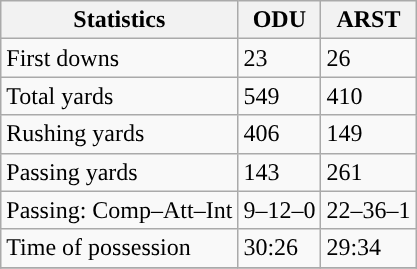<table class="wikitable" style="float: left;">
<tr>
<th>Statistics</th>
<th>ODU</th>
<th>ARST</th>
</tr>
<tr>
<td>First downs</td>
<td>23</td>
<td>26</td>
</tr>
<tr>
<td>Total yards</td>
<td>549</td>
<td>410</td>
</tr>
<tr>
<td>Rushing yards</td>
<td>406</td>
<td>149</td>
</tr>
<tr>
<td>Passing yards</td>
<td>143</td>
<td>261</td>
</tr>
<tr>
<td>Passing: Comp–Att–Int</td>
<td>9–12–0</td>
<td>22–36–1</td>
</tr>
<tr>
<td>Time of possession</td>
<td>30:26</td>
<td>29:34</td>
</tr>
<tr>
</tr>
</table>
